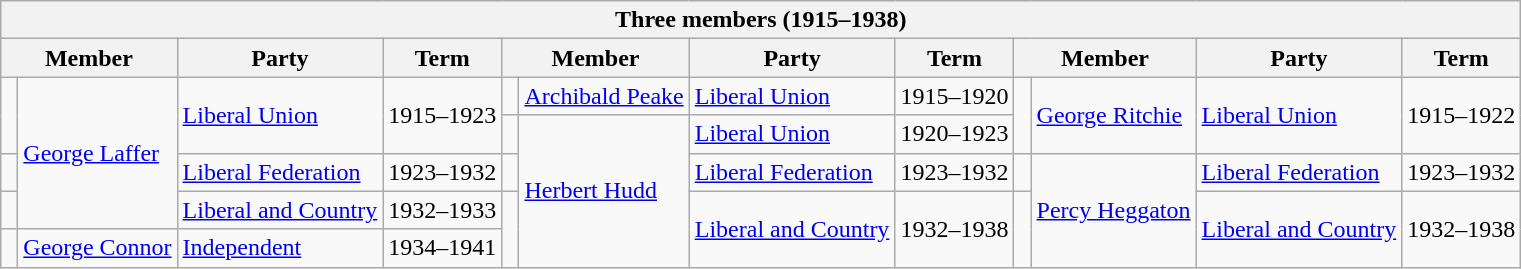<table class="wikitable">
<tr>
<th colspan=12>Three members (1915–1938)</th>
</tr>
<tr>
<th colspan=2>Member</th>
<th>Party</th>
<th>Term</th>
<th colspan=2>Member</th>
<th>Party</th>
<th>Term</th>
<th colspan=2>Member</th>
<th>Party</th>
<th>Term</th>
</tr>
<tr>
<td rowspan=2 > </td>
<td rowspan=4><a href='#'>George Laffer</a></td>
<td rowspan=2><a href='#'>Liberal Union</a></td>
<td rowspan=2>1915–1923</td>
<td> </td>
<td><a href='#'>Archibald Peake</a></td>
<td><a href='#'>Liberal Union</a></td>
<td>1915–1920</td>
<td rowspan=2 > </td>
<td rowspan=2><a href='#'>George Ritchie</a></td>
<td rowspan=2><a href='#'>Liberal Union</a></td>
<td rowspan=2>1915–1922</td>
</tr>
<tr>
<td> </td>
<td rowspan="4"><a href='#'>Herbert Hudd</a></td>
<td><a href='#'>Liberal Union</a></td>
<td>1920–1923</td>
</tr>
<tr>
<td> </td>
<td><a href='#'>Liberal Federation</a></td>
<td>1923–1932</td>
<td> </td>
<td><a href='#'>Liberal Federation</a></td>
<td>1923–1932</td>
<td> </td>
<td rowspan="3"><a href='#'>Percy Heggaton</a></td>
<td><a href='#'>Liberal Federation</a></td>
<td>1923–1932</td>
</tr>
<tr>
<td> </td>
<td><a href='#'>Liberal and Country</a></td>
<td>1932–1933</td>
<td rowspan="2" > </td>
<td rowspan="2"><a href='#'>Liberal and Country</a></td>
<td rowspan="2">1932–1938</td>
<td rowspan="2" > </td>
<td rowspan="2"><a href='#'>Liberal and Country</a></td>
<td rowspan="2">1932–1938</td>
</tr>
<tr>
<td> </td>
<td><a href='#'>George Connor</a></td>
<td><a href='#'>Independent</a></td>
<td>1934–1941</td>
</tr>
</table>
